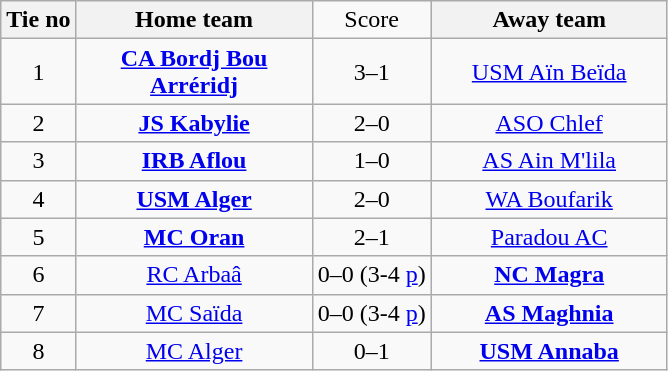<table class="wikitable" style="text-align:center">
<tr>
<th>Tie no</th>
<th width="150">Home team</th>
<td>Score</td>
<th width="150">Away team</th>
</tr>
<tr>
<td>1</td>
<td><strong><a href='#'>CA Bordj Bou Arréridj</a></strong></td>
<td>3–1</td>
<td><a href='#'>USM Aïn Beïda</a></td>
</tr>
<tr>
<td>2</td>
<td><strong><a href='#'>JS Kabylie</a></strong></td>
<td>2–0</td>
<td><a href='#'>ASO Chlef</a></td>
</tr>
<tr>
<td>3</td>
<td><strong><a href='#'>IRB Aflou</a></strong></td>
<td>1–0</td>
<td><a href='#'>AS Ain M'lila</a></td>
</tr>
<tr>
<td>4</td>
<td><strong><a href='#'>USM Alger</a></strong></td>
<td>2–0</td>
<td><a href='#'>WA Boufarik</a></td>
</tr>
<tr>
<td>5</td>
<td><strong><a href='#'>MC Oran</a></strong></td>
<td>2–1</td>
<td><a href='#'>Paradou AC</a></td>
</tr>
<tr>
<td>6</td>
<td><a href='#'>RC Arbaâ</a></td>
<td>0–0 (3-4 <a href='#'>p</a>)</td>
<td><strong><a href='#'>NC Magra</a></strong></td>
</tr>
<tr>
<td>7</td>
<td><a href='#'>MC Saïda</a></td>
<td>0–0 (3-4 <a href='#'>p</a>)</td>
<td><strong><a href='#'>AS Maghnia</a></strong></td>
</tr>
<tr>
<td>8</td>
<td><a href='#'>MC Alger</a></td>
<td>0–1</td>
<td><strong><a href='#'>USM Annaba</a></strong></td>
</tr>
</table>
